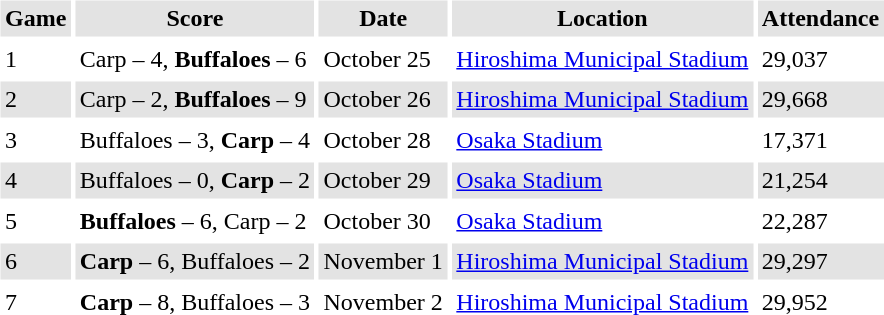<table border="0" cellspacing="3" cellpadding="3">
<tr style="background: #e3e3e3;">
<th>Game</th>
<th>Score</th>
<th>Date</th>
<th>Location</th>
<th>Attendance</th>
</tr>
<tr>
<td>1</td>
<td>Carp – 4, <strong>Buffaloes</strong> – 6</td>
<td>October 25</td>
<td><a href='#'>Hiroshima Municipal Stadium</a></td>
<td>29,037</td>
</tr>
<tr style="background: #e3e3e3;">
<td>2</td>
<td>Carp – 2, <strong>Buffaloes</strong> – 9</td>
<td>October 26</td>
<td><a href='#'>Hiroshima Municipal Stadium</a></td>
<td>29,668</td>
</tr>
<tr>
<td>3</td>
<td>Buffaloes – 3, <strong>Carp</strong> – 4</td>
<td>October 28</td>
<td><a href='#'>Osaka Stadium</a></td>
<td>17,371</td>
</tr>
<tr style="background: #e3e3e3;">
<td>4</td>
<td>Buffaloes – 0, <strong>Carp</strong> – 2</td>
<td>October 29</td>
<td><a href='#'>Osaka Stadium</a></td>
<td>21,254</td>
</tr>
<tr>
<td>5</td>
<td><strong>Buffaloes</strong> – 6, Carp – 2</td>
<td>October 30</td>
<td><a href='#'>Osaka Stadium</a></td>
<td>22,287</td>
</tr>
<tr style="background: #e3e3e3;">
<td>6</td>
<td><strong>Carp</strong> – 6, Buffaloes – 2</td>
<td>November 1</td>
<td><a href='#'>Hiroshima Municipal Stadium</a></td>
<td>29,297</td>
</tr>
<tr>
<td>7</td>
<td><strong>Carp</strong> – 8, Buffaloes – 3</td>
<td>November 2</td>
<td><a href='#'>Hiroshima Municipal Stadium</a></td>
<td>29,952</td>
</tr>
</table>
